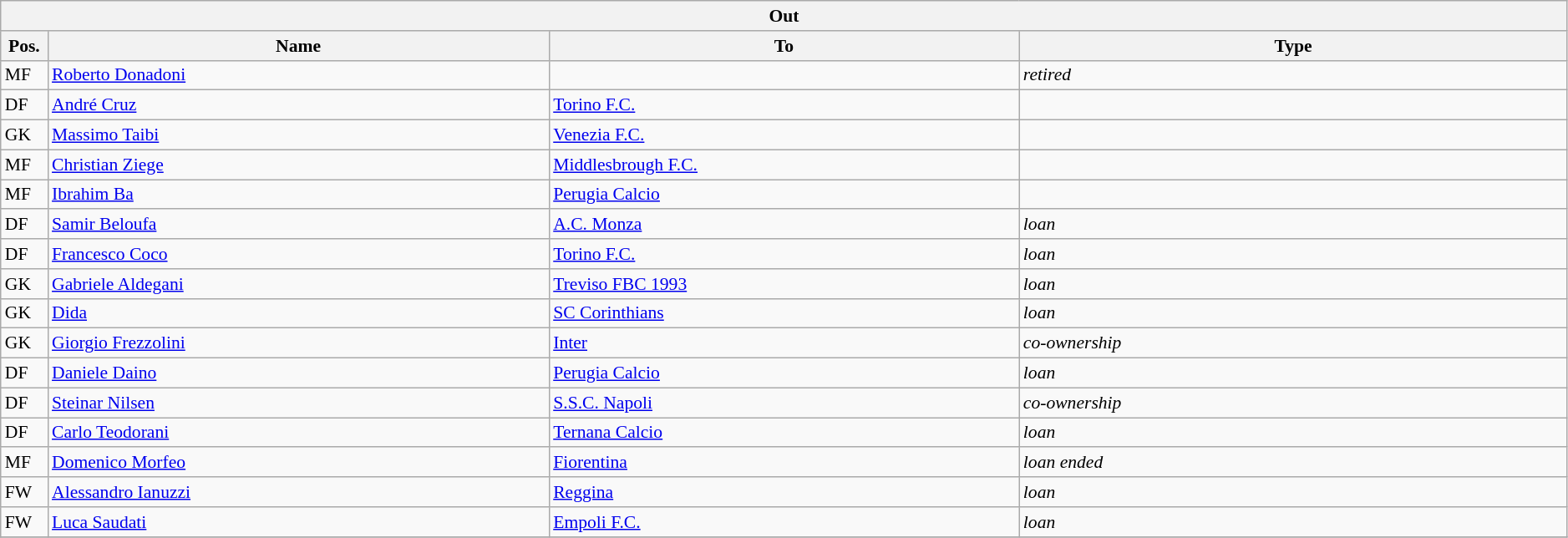<table class="wikitable" style="font-size:90%;width:99%;">
<tr>
<th colspan="4">Out</th>
</tr>
<tr>
<th width=3%>Pos.</th>
<th width=32%>Name</th>
<th width=30%>To</th>
<th width=35%>Type</th>
</tr>
<tr>
<td>MF</td>
<td><a href='#'>Roberto Donadoni</a></td>
<td></td>
<td><em>retired</em></td>
</tr>
<tr>
<td>DF</td>
<td><a href='#'>André Cruz</a></td>
<td><a href='#'>Torino F.C.</a></td>
<td></td>
</tr>
<tr>
<td>GK</td>
<td><a href='#'>Massimo Taibi</a></td>
<td><a href='#'>Venezia F.C.</a></td>
<td></td>
</tr>
<tr>
<td>MF</td>
<td><a href='#'>Christian Ziege</a></td>
<td><a href='#'>Middlesbrough F.C.</a></td>
<td></td>
</tr>
<tr>
<td>MF</td>
<td><a href='#'>Ibrahim Ba</a></td>
<td><a href='#'>Perugia Calcio</a></td>
<td></td>
</tr>
<tr>
<td>DF</td>
<td><a href='#'>Samir Beloufa</a></td>
<td><a href='#'>A.C. Monza</a></td>
<td><em>loan</em></td>
</tr>
<tr>
<td>DF</td>
<td><a href='#'>Francesco Coco</a></td>
<td><a href='#'>Torino F.C.</a></td>
<td><em>loan</em></td>
</tr>
<tr>
<td>GK</td>
<td><a href='#'>Gabriele Aldegani</a></td>
<td><a href='#'>Treviso FBC 1993</a></td>
<td><em>loan</em></td>
</tr>
<tr>
<td>GK</td>
<td><a href='#'>Dida</a></td>
<td><a href='#'>SC Corinthians</a></td>
<td><em>loan</em></td>
</tr>
<tr>
<td>GK</td>
<td><a href='#'>Giorgio Frezzolini</a></td>
<td><a href='#'>Inter</a></td>
<td><em>co-ownership</em></td>
</tr>
<tr>
<td>DF</td>
<td><a href='#'>Daniele Daino</a></td>
<td><a href='#'>Perugia Calcio</a></td>
<td><em>loan</em></td>
</tr>
<tr>
<td>DF</td>
<td><a href='#'>Steinar Nilsen</a></td>
<td><a href='#'>S.S.C. Napoli</a></td>
<td><em>co-ownership</em></td>
</tr>
<tr>
<td>DF</td>
<td><a href='#'>Carlo Teodorani</a></td>
<td><a href='#'>Ternana Calcio</a></td>
<td><em>loan</em></td>
</tr>
<tr>
<td>MF</td>
<td><a href='#'>Domenico Morfeo</a></td>
<td><a href='#'>Fiorentina</a></td>
<td><em>loan ended</em></td>
</tr>
<tr>
<td>FW</td>
<td><a href='#'>Alessandro Ianuzzi</a></td>
<td><a href='#'>Reggina</a></td>
<td><em>loan</em></td>
</tr>
<tr>
<td>FW</td>
<td><a href='#'>Luca Saudati</a></td>
<td><a href='#'>Empoli F.C.</a></td>
<td><em>loan</em></td>
</tr>
<tr>
</tr>
</table>
